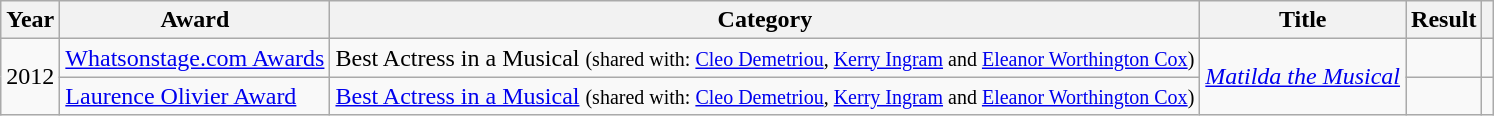<table class="wikitable">
<tr>
<th>Year</th>
<th>Award</th>
<th>Category</th>
<th>Title</th>
<th>Result</th>
<th></th>
</tr>
<tr>
<td rowspan=2>2012</td>
<td><a href='#'>Whatsonstage.com Awards</a></td>
<td>Best Actress in a Musical <small>(shared with: <a href='#'>Cleo Demetriou</a>, <a href='#'>Kerry Ingram</a> and <a href='#'>Eleanor Worthington Cox</a>)</small></td>
<td rowspan=2><em><a href='#'>Matilda the Musical</a></em></td>
<td></td>
<td></td>
</tr>
<tr>
<td><a href='#'>Laurence Olivier Award</a></td>
<td><a href='#'>Best Actress in a Musical</a> <small>(shared with: <a href='#'>Cleo Demetriou</a>, <a href='#'>Kerry Ingram</a> and <a href='#'>Eleanor Worthington Cox</a>)</small></td>
<td></td>
<td></td>
</tr>
</table>
